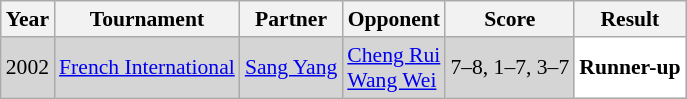<table class="sortable wikitable" style="font-size: 90%;">
<tr>
<th>Year</th>
<th>Tournament</th>
<th>Partner</th>
<th>Opponent</th>
<th>Score</th>
<th>Result</th>
</tr>
<tr style="background:#D5D5D5">
<td align="center">2002</td>
<td align="left"><a href='#'>French International</a></td>
<td align="left"> <a href='#'>Sang Yang</a></td>
<td align="left"> <a href='#'>Cheng Rui</a> <br>  <a href='#'>Wang Wei</a></td>
<td align="left">7–8, 1–7, 3–7</td>
<td style="text-align:left; background:white"> <strong>Runner-up</strong></td>
</tr>
</table>
